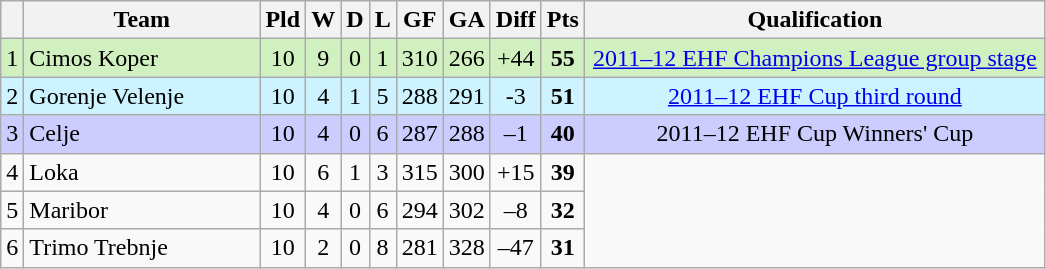<table class="wikitable sortable" style="text-align:center">
<tr>
<th></th>
<th width="150">Team</th>
<th>Pld</th>
<th>W</th>
<th>D</th>
<th>L</th>
<th>GF</th>
<th>GA</th>
<th>Diff</th>
<th>Pts</th>
<th width="300">Qualification</th>
</tr>
<tr style="background: #D0F0C0;">
<td>1</td>
<td align="left">Cimos Koper</td>
<td>10</td>
<td>9</td>
<td>0</td>
<td>1</td>
<td>310</td>
<td>266</td>
<td>+44</td>
<td><strong>55</strong></td>
<td><a href='#'>2011–12 EHF Champions League group stage</a></td>
</tr>
<tr style="background: #CCF3FF;">
<td>2</td>
<td align="left">Gorenje Velenje</td>
<td>10</td>
<td>4</td>
<td>1</td>
<td>5</td>
<td>288</td>
<td>291</td>
<td>-3</td>
<td><strong>51</strong></td>
<td><a href='#'>2011–12 EHF Cup third round</a></td>
</tr>
<tr style="background: #CCCCFF;">
<td>3</td>
<td align="left">Celje</td>
<td>10</td>
<td>4</td>
<td>0</td>
<td>6</td>
<td>287</td>
<td>288</td>
<td>–1</td>
<td><strong>40</strong></td>
<td>2011–12 EHF Cup Winners' Cup</td>
</tr>
<tr>
<td>4</td>
<td align="left">Loka</td>
<td>10</td>
<td>6</td>
<td>1</td>
<td>3</td>
<td>315</td>
<td>300</td>
<td>+15</td>
<td><strong>39</strong></td>
</tr>
<tr>
<td>5</td>
<td align="left">Maribor</td>
<td>10</td>
<td>4</td>
<td>0</td>
<td>6</td>
<td>294</td>
<td>302</td>
<td>–8</td>
<td><strong>32</strong></td>
</tr>
<tr>
<td>6</td>
<td align="left">Trimo Trebnje</td>
<td>10</td>
<td>2</td>
<td>0</td>
<td>8</td>
<td>281</td>
<td>328</td>
<td>–47</td>
<td><strong>31</strong></td>
</tr>
</table>
